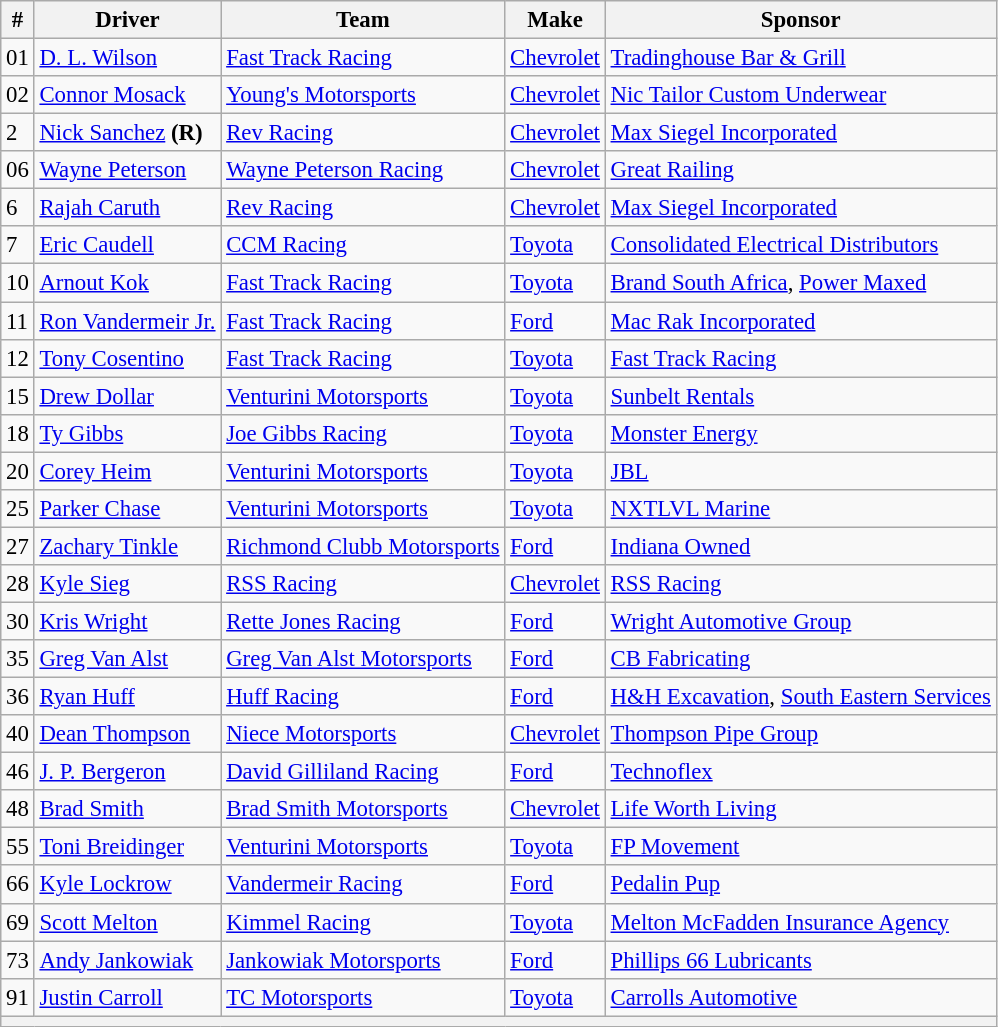<table class="wikitable" style="font-size:95%">
<tr>
<th>#</th>
<th>Driver</th>
<th>Team</th>
<th>Make</th>
<th>Sponsor</th>
</tr>
<tr>
<td>01</td>
<td><a href='#'>D. L. Wilson</a></td>
<td><a href='#'>Fast Track Racing</a></td>
<td><a href='#'>Chevrolet</a></td>
<td><a href='#'>Tradinghouse Bar & Grill</a></td>
</tr>
<tr>
<td>02</td>
<td><a href='#'>Connor Mosack</a></td>
<td><a href='#'>Young's Motorsports</a></td>
<td><a href='#'>Chevrolet</a></td>
<td><a href='#'>Nic Tailor Custom Underwear</a></td>
</tr>
<tr>
<td>2</td>
<td><a href='#'>Nick Sanchez</a> <strong>(R)</strong></td>
<td><a href='#'>Rev Racing</a></td>
<td><a href='#'>Chevrolet</a></td>
<td><a href='#'>Max Siegel Incorporated</a></td>
</tr>
<tr>
<td>06</td>
<td><a href='#'>Wayne Peterson</a></td>
<td><a href='#'>Wayne Peterson Racing</a></td>
<td><a href='#'>Chevrolet</a></td>
<td><a href='#'>Great Railing</a></td>
</tr>
<tr>
<td>6</td>
<td><a href='#'>Rajah Caruth</a></td>
<td><a href='#'>Rev Racing</a></td>
<td><a href='#'>Chevrolet</a></td>
<td><a href='#'>Max Siegel Incorporated</a></td>
</tr>
<tr>
<td>7</td>
<td><a href='#'>Eric Caudell</a></td>
<td><a href='#'>CCM Racing</a></td>
<td><a href='#'>Toyota</a></td>
<td><a href='#'>Consolidated Electrical Distributors</a></td>
</tr>
<tr>
<td>10</td>
<td><a href='#'>Arnout Kok</a></td>
<td><a href='#'>Fast Track Racing</a></td>
<td><a href='#'>Toyota</a></td>
<td><a href='#'>Brand South Africa</a>, <a href='#'>Power Maxed</a></td>
</tr>
<tr>
<td>11</td>
<td><a href='#'>Ron Vandermeir Jr.</a></td>
<td><a href='#'>Fast Track Racing</a></td>
<td><a href='#'>Ford</a></td>
<td><a href='#'>Mac Rak Incorporated</a></td>
</tr>
<tr>
<td>12</td>
<td><a href='#'>Tony Cosentino</a></td>
<td><a href='#'>Fast Track Racing</a></td>
<td><a href='#'>Toyota</a></td>
<td><a href='#'>Fast Track Racing</a></td>
</tr>
<tr>
<td>15</td>
<td><a href='#'>Drew Dollar</a></td>
<td><a href='#'>Venturini Motorsports</a></td>
<td><a href='#'>Toyota</a></td>
<td><a href='#'>Sunbelt Rentals</a></td>
</tr>
<tr>
<td>18</td>
<td><a href='#'>Ty Gibbs</a></td>
<td><a href='#'>Joe Gibbs Racing</a></td>
<td><a href='#'>Toyota</a></td>
<td><a href='#'>Monster Energy</a></td>
</tr>
<tr>
<td>20</td>
<td><a href='#'>Corey Heim</a></td>
<td><a href='#'>Venturini Motorsports</a></td>
<td><a href='#'>Toyota</a></td>
<td><a href='#'>JBL</a></td>
</tr>
<tr>
<td>25</td>
<td><a href='#'>Parker Chase</a></td>
<td><a href='#'>Venturini Motorsports</a></td>
<td><a href='#'>Toyota</a></td>
<td><a href='#'>NXTLVL Marine</a></td>
</tr>
<tr>
<td>27</td>
<td><a href='#'>Zachary Tinkle</a></td>
<td><a href='#'>Richmond Clubb Motorsports</a></td>
<td><a href='#'>Ford</a></td>
<td><a href='#'>Indiana Owned</a></td>
</tr>
<tr>
<td>28</td>
<td><a href='#'>Kyle Sieg</a></td>
<td><a href='#'>RSS Racing</a></td>
<td><a href='#'>Chevrolet</a></td>
<td><a href='#'>RSS Racing</a></td>
</tr>
<tr>
<td>30</td>
<td><a href='#'>Kris Wright</a></td>
<td><a href='#'>Rette Jones Racing</a></td>
<td><a href='#'>Ford</a></td>
<td><a href='#'>Wright Automotive Group</a></td>
</tr>
<tr>
<td>35</td>
<td><a href='#'>Greg Van Alst</a></td>
<td><a href='#'>Greg Van Alst Motorsports</a></td>
<td><a href='#'>Ford</a></td>
<td><a href='#'>CB Fabricating</a></td>
</tr>
<tr>
<td>36</td>
<td><a href='#'>Ryan Huff</a></td>
<td><a href='#'>Huff Racing</a></td>
<td><a href='#'>Ford</a></td>
<td><a href='#'>H&H Excavation</a>, <a href='#'>South Eastern Services</a></td>
</tr>
<tr>
<td>40</td>
<td><a href='#'>Dean Thompson</a></td>
<td><a href='#'>Niece Motorsports</a></td>
<td><a href='#'>Chevrolet</a></td>
<td><a href='#'>Thompson Pipe Group</a></td>
</tr>
<tr>
<td>46</td>
<td><a href='#'>J. P. Bergeron</a></td>
<td><a href='#'>David Gilliland Racing</a></td>
<td><a href='#'>Ford</a></td>
<td><a href='#'>Technoflex</a></td>
</tr>
<tr>
<td>48</td>
<td><a href='#'>Brad Smith</a></td>
<td><a href='#'>Brad Smith Motorsports</a></td>
<td><a href='#'>Chevrolet</a></td>
<td><a href='#'>Life Worth Living</a></td>
</tr>
<tr>
<td>55</td>
<td><a href='#'>Toni Breidinger</a></td>
<td><a href='#'>Venturini Motorsports</a></td>
<td><a href='#'>Toyota</a></td>
<td><a href='#'>FP Movement</a></td>
</tr>
<tr>
<td>66</td>
<td><a href='#'>Kyle Lockrow</a></td>
<td><a href='#'>Vandermeir Racing</a></td>
<td><a href='#'>Ford</a></td>
<td><a href='#'>Pedalin Pup</a></td>
</tr>
<tr>
<td>69</td>
<td><a href='#'>Scott Melton</a></td>
<td><a href='#'>Kimmel Racing</a></td>
<td><a href='#'>Toyota</a></td>
<td><a href='#'>Melton McFadden Insurance Agency</a></td>
</tr>
<tr>
<td>73</td>
<td><a href='#'>Andy Jankowiak</a></td>
<td><a href='#'>Jankowiak Motorsports</a></td>
<td><a href='#'>Ford</a></td>
<td><a href='#'>Phillips 66 Lubricants</a></td>
</tr>
<tr>
<td>91</td>
<td><a href='#'>Justin Carroll</a></td>
<td><a href='#'>TC Motorsports</a></td>
<td><a href='#'>Toyota</a></td>
<td><a href='#'>Carrolls Automotive</a></td>
</tr>
<tr>
<th colspan="5"></th>
</tr>
</table>
